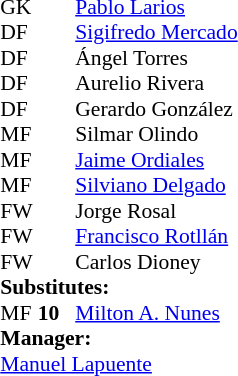<table cellspacing="0" cellpadding="0" style="font-size:90%; margin:0.2em auto;">
<tr>
<th width="25"></th>
<th width="25"></th>
</tr>
<tr>
<td>GK</td>
<td></td>
<td> <a href='#'>Pablo Larios</a></td>
</tr>
<tr>
<td>DF</td>
<td></td>
<td> <a href='#'>Sigifredo Mercado</a></td>
</tr>
<tr>
<td>DF</td>
<td></td>
<td> Ángel Torres</td>
</tr>
<tr>
<td>DF</td>
<td></td>
<td> Aurelio Rivera</td>
</tr>
<tr>
<td>DF</td>
<td></td>
<td> Gerardo González</td>
</tr>
<tr>
<td>MF</td>
<td></td>
<td> Silmar Olindo</td>
</tr>
<tr>
<td>MF</td>
<td></td>
<td> <a href='#'>Jaime Ordiales</a></td>
</tr>
<tr>
<td>MF</td>
<td></td>
<td> <a href='#'>Silviano Delgado</a></td>
<td></td>
<td></td>
</tr>
<tr>
<td>FW</td>
<td></td>
<td> Jorge Rosal</td>
</tr>
<tr>
<td>FW</td>
<td></td>
<td> <a href='#'>Francisco Rotllán</a></td>
</tr>
<tr>
<td>FW</td>
<td></td>
<td> Carlos Dioney</td>
</tr>
<tr>
<td colspan=3><strong>Substitutes:</strong></td>
</tr>
<tr>
<td>MF</td>
<td><strong>10</strong></td>
<td> <a href='#'>Milton A. Nunes</a></td>
<td></td>
<td></td>
</tr>
<tr>
<td colspan=3><strong>Manager:</strong></td>
</tr>
<tr>
<td colspan=4> <a href='#'>Manuel Lapuente</a></td>
</tr>
</table>
